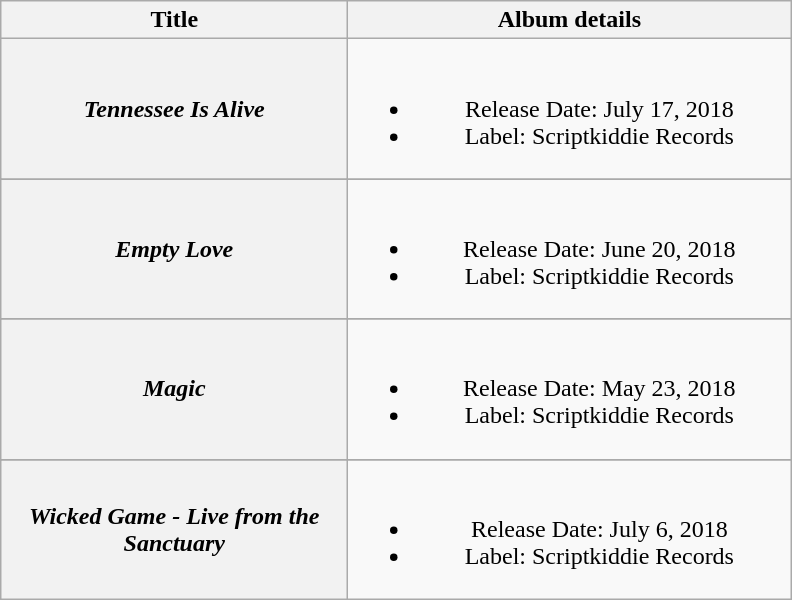<table class="wikitable plainrowheaders" style="text-align:center;">
<tr>
<th scope="col" style="width:14em;">Title</th>
<th scope="col" style="width:18em;">Album details</th>
</tr>
<tr>
<th scope="row"><em>Tennessee Is Alive</em></th>
<td><br><ul><li>Release Date: July 17, 2018</li><li>Label: Scriptkiddie Records</li></ul></td>
</tr>
<tr>
</tr>
<tr>
<th scope="row"><em> Empty Love</em></th>
<td><br><ul><li>Release Date: June 20, 2018</li><li>Label: Scriptkiddie Records</li></ul></td>
</tr>
<tr>
</tr>
<tr>
<th scope="row"><em>Magic</em></th>
<td><br><ul><li>Release Date:  May 23, 2018</li><li>Label: Scriptkiddie Records</li></ul></td>
</tr>
<tr>
</tr>
<tr>
<th scope="row"><em>Wicked Game - Live from the Sanctuary</em></th>
<td><br><ul><li>Release Date: July 6, 2018</li><li>Label: Scriptkiddie Records</li></ul></td>
</tr>
</table>
